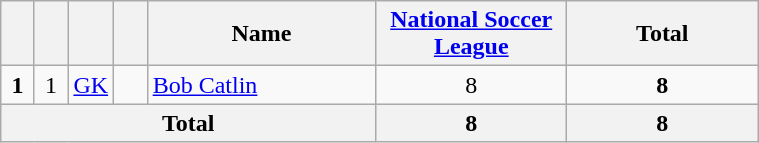<table class="wikitable" style="text-align:center">
<tr>
<th width=15></th>
<th width=15></th>
<th width=15></th>
<th width=15></th>
<th width=145>Name</th>
<th width=120><a href='#'>National Soccer League</a></th>
<th width=120>Total</th>
</tr>
<tr>
<td><strong>1</strong></td>
<td>1</td>
<td><a href='#'>GK</a></td>
<td></td>
<td align=left><a href='#'>Bob Catlin</a></td>
<td>8</td>
<td><strong>8</strong></td>
</tr>
<tr>
<th colspan="5"><strong>Total</strong></th>
<th>8</th>
<th>8</th>
</tr>
</table>
